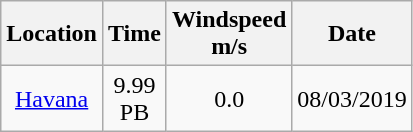<table class="wikitable" style= "text-align: center">
<tr>
<th>Location</th>
<th>Time</th>
<th>Windspeed<br>m/s</th>
<th>Date</th>
</tr>
<tr>
<td><a href='#'>Havana</a></td>
<td>9.99<br>PB</td>
<td>0.0</td>
<td>08/03/2019</td>
</tr>
</table>
